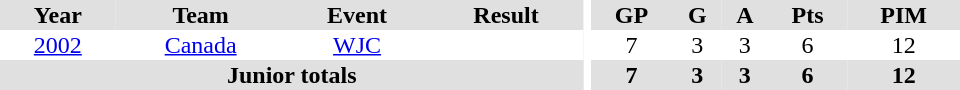<table border="0" cellpadding="1" cellspacing="0" ID="Table3" style="text-align:center; width:40em">
<tr ALIGN="center" bgcolor="#e0e0e0">
<th>Year</th>
<th>Team</th>
<th>Event</th>
<th>Result</th>
<th rowspan="99" bgcolor="#ffffff"></th>
<th>GP</th>
<th>G</th>
<th>A</th>
<th>Pts</th>
<th>PIM</th>
</tr>
<tr>
<td><a href='#'>2002</a></td>
<td><a href='#'>Canada</a></td>
<td><a href='#'>WJC</a></td>
<td></td>
<td>7</td>
<td>3</td>
<td>3</td>
<td>6</td>
<td>12</td>
</tr>
<tr bgcolor="#e0e0e0">
<th colspan="4">Junior totals</th>
<th>7</th>
<th>3</th>
<th>3</th>
<th>6</th>
<th>12</th>
</tr>
</table>
